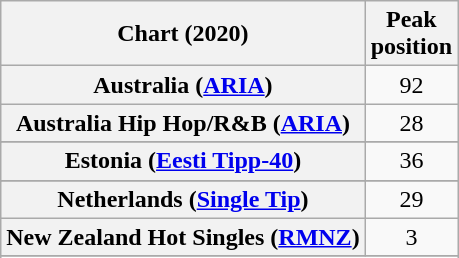<table class="wikitable sortable plainrowheaders" style="text-align:center;">
<tr>
<th scope="col">Chart (2020)</th>
<th scope="col">Peak<br>position</th>
</tr>
<tr>
<th scope="row">Australia (<a href='#'>ARIA</a>)</th>
<td>92</td>
</tr>
<tr>
<th scope="row">Australia Hip Hop/R&B (<a href='#'>ARIA</a>)</th>
<td>28</td>
</tr>
<tr>
</tr>
<tr>
<th scope="row">Estonia (<a href='#'>Eesti Tipp-40</a>)</th>
<td>36</td>
</tr>
<tr>
</tr>
<tr>
</tr>
<tr>
</tr>
<tr>
<th scope="row">Netherlands (<a href='#'>Single Tip</a>)</th>
<td>29</td>
</tr>
<tr>
<th scope="row">New Zealand Hot Singles (<a href='#'>RMNZ</a>)</th>
<td>3</td>
</tr>
<tr>
</tr>
<tr>
</tr>
<tr>
</tr>
<tr>
</tr>
</table>
